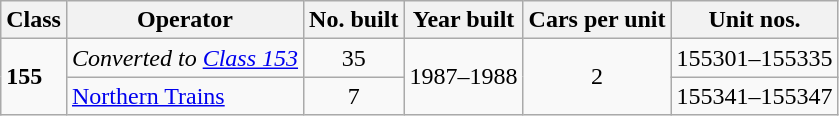<table class="wikitable">
<tr>
<th>Class</th>
<th>Operator</th>
<th>No. built</th>
<th>Year built</th>
<th>Cars per unit</th>
<th>Unit nos.</th>
</tr>
<tr>
<td rowspan="2"><strong>155</strong></td>
<td><em>Converted to <a href='#'>Class 153</a></em></td>
<td align="center">35</td>
<td rowspan="2" align="center">1987–1988</td>
<td rowspan="2" align="center">2</td>
<td>155301–155335</td>
</tr>
<tr>
<td><a href='#'>Northern Trains</a></td>
<td align="center">7</td>
<td>155341–155347</td>
</tr>
</table>
